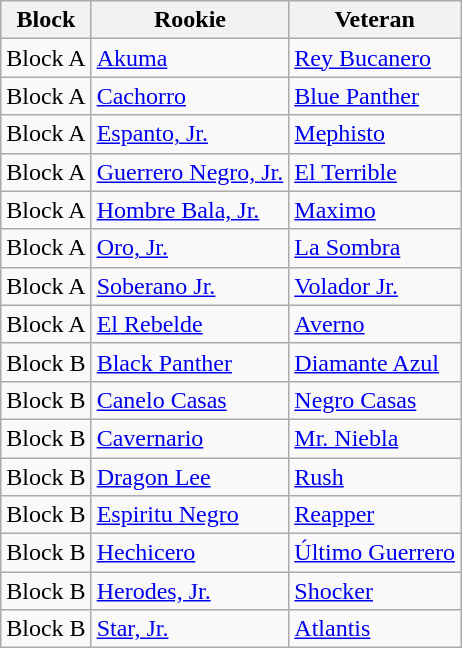<table class="wikitable">
<tr>
<th>Block</th>
<th>Rookie</th>
<th>Veteran</th>
</tr>
<tr>
<td>Block A</td>
<td><a href='#'>Akuma</a></td>
<td><a href='#'>Rey Bucanero</a></td>
</tr>
<tr>
<td>Block A</td>
<td><a href='#'>Cachorro</a></td>
<td><a href='#'>Blue Panther</a></td>
</tr>
<tr>
<td>Block A</td>
<td><a href='#'>Espanto, Jr.</a></td>
<td><a href='#'>Mephisto</a></td>
</tr>
<tr>
<td>Block A</td>
<td><a href='#'>Guerrero Negro, Jr.</a></td>
<td><a href='#'>El Terrible</a></td>
</tr>
<tr>
<td>Block A</td>
<td><a href='#'>Hombre Bala, Jr.</a></td>
<td><a href='#'>Maximo</a></td>
</tr>
<tr>
<td>Block A</td>
<td><a href='#'>Oro, Jr.</a></td>
<td><a href='#'>La Sombra</a></td>
</tr>
<tr>
<td>Block A</td>
<td><a href='#'>Soberano Jr.</a></td>
<td><a href='#'>Volador Jr.</a></td>
</tr>
<tr>
<td>Block A</td>
<td><a href='#'>El Rebelde</a></td>
<td><a href='#'>Averno</a></td>
</tr>
<tr>
<td>Block B</td>
<td><a href='#'>Black Panther</a></td>
<td><a href='#'>Diamante Azul</a></td>
</tr>
<tr>
<td>Block B</td>
<td><a href='#'>Canelo Casas</a></td>
<td><a href='#'>Negro Casas</a></td>
</tr>
<tr>
<td>Block B</td>
<td><a href='#'>Cavernario</a></td>
<td><a href='#'>Mr. Niebla</a></td>
</tr>
<tr>
<td>Block B</td>
<td><a href='#'>Dragon Lee</a></td>
<td><a href='#'>Rush</a></td>
</tr>
<tr>
<td>Block B</td>
<td><a href='#'>Espiritu Negro</a></td>
<td><a href='#'>Reapper</a></td>
</tr>
<tr>
<td>Block B</td>
<td><a href='#'>Hechicero</a></td>
<td><a href='#'>Último Guerrero</a></td>
</tr>
<tr>
<td>Block B</td>
<td><a href='#'>Herodes, Jr.</a></td>
<td><a href='#'>Shocker</a></td>
</tr>
<tr>
<td>Block B</td>
<td><a href='#'>Star, Jr.</a></td>
<td><a href='#'>Atlantis</a></td>
</tr>
</table>
